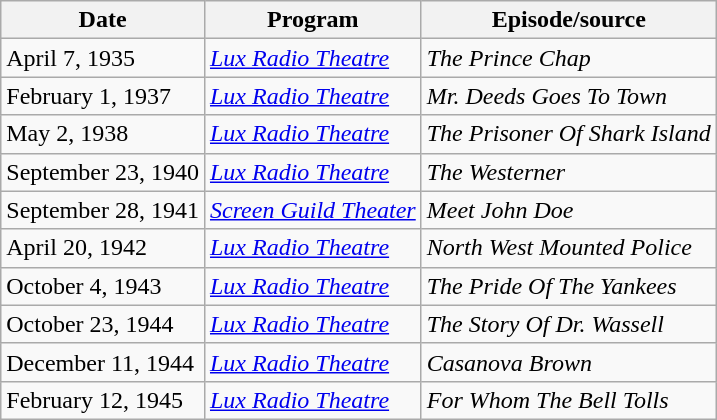<table class="wikitable">
<tr>
<th>Date</th>
<th>Program</th>
<th>Episode/source</th>
</tr>
<tr>
<td>April 7, 1935</td>
<td><em><a href='#'>Lux Radio Theatre</a></em></td>
<td><em>The Prince Chap</em></td>
</tr>
<tr>
<td>February 1, 1937</td>
<td><em><a href='#'>Lux Radio Theatre</a></em></td>
<td><em>Mr. Deeds Goes To Town</em></td>
</tr>
<tr>
<td>May 2, 1938</td>
<td><em><a href='#'>Lux Radio Theatre</a></em></td>
<td><em>The Prisoner Of Shark Island</em></td>
</tr>
<tr>
<td>September 23, 1940</td>
<td><em><a href='#'>Lux Radio Theatre</a></em></td>
<td><em>The Westerner</em></td>
</tr>
<tr>
<td>September 28, 1941</td>
<td><em><a href='#'>Screen Guild Theater</a></em></td>
<td><em>Meet John Doe</em></td>
</tr>
<tr>
<td>April 20, 1942</td>
<td><em><a href='#'>Lux Radio Theatre</a></em></td>
<td><em>North West Mounted Police</em></td>
</tr>
<tr>
<td>October 4, 1943</td>
<td><em><a href='#'>Lux Radio Theatre</a></em></td>
<td><em>The Pride Of The Yankees</em></td>
</tr>
<tr>
<td>October 23, 1944</td>
<td><em><a href='#'>Lux Radio Theatre</a></em></td>
<td><em>The Story Of Dr. Wassell</em></td>
</tr>
<tr>
<td>December 11, 1944</td>
<td><em><a href='#'>Lux Radio Theatre</a></em></td>
<td><em>Casanova Brown</em></td>
</tr>
<tr>
<td>February 12, 1945</td>
<td><em><a href='#'>Lux Radio Theatre</a></em></td>
<td><em>For Whom The Bell Tolls</em></td>
</tr>
</table>
